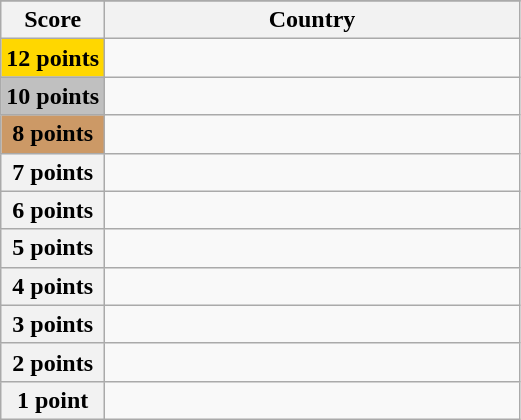<table class="wikitable">
<tr>
</tr>
<tr>
<th scope="col" width="20%">Score</th>
<th scope="col">Country</th>
</tr>
<tr>
<th scope="row" style="background:gold">12 points</th>
<td></td>
</tr>
<tr>
<th scope="row" style="background:silver">10 points</th>
<td></td>
</tr>
<tr>
<th scope="row" style="background:#CC9966">8 points</th>
<td></td>
</tr>
<tr>
<th scope="row">7 points</th>
<td></td>
</tr>
<tr>
<th scope="row">6 points</th>
<td></td>
</tr>
<tr>
<th scope="row">5 points</th>
<td></td>
</tr>
<tr>
<th scope="row">4 points</th>
<td></td>
</tr>
<tr>
<th scope="row">3 points</th>
<td></td>
</tr>
<tr>
<th scope="row">2 points</th>
<td></td>
</tr>
<tr>
<th scope="row">1 point</th>
<td></td>
</tr>
</table>
